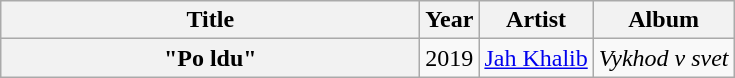<table class="wikitable plainrowheaders" style="text-align:center;">
<tr>
<th style="width:17em;">Title</th>
<th>Year</th>
<th>Artist</th>
<th>Album</th>
</tr>
<tr>
<th scope="row">"Po ldu"</th>
<td>2019</td>
<td><a href='#'>Jah Khalib</a></td>
<td><em>Vykhod v svet</em></td>
</tr>
</table>
